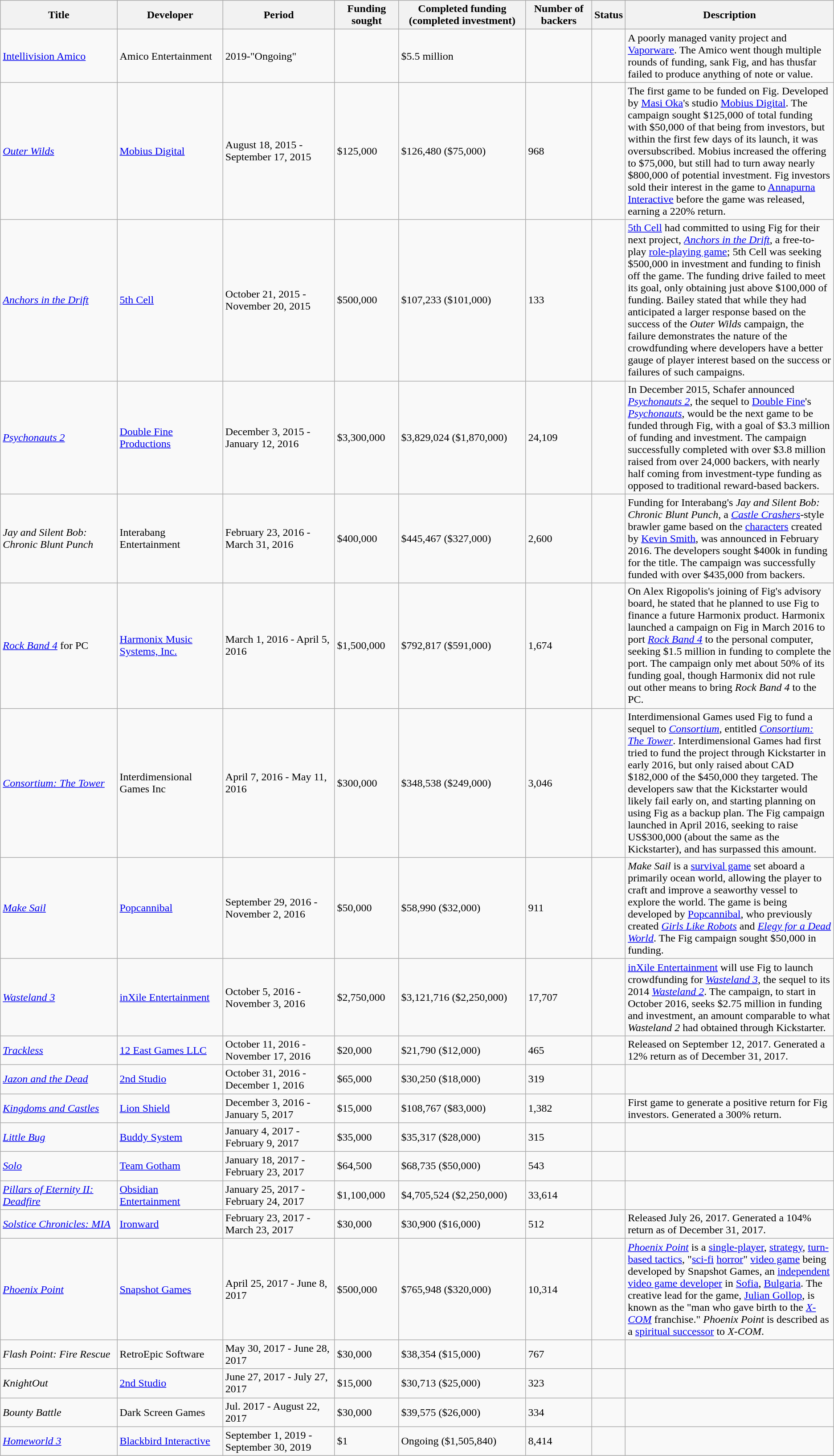<table class="wikitable">
<tr>
<th>Title</th>
<th>Developer</th>
<th>Period</th>
<th>Funding sought</th>
<th>Completed funding (completed investment)</th>
<th>Number of backers</th>
<th>Status</th>
<th width = "25%">Description</th>
</tr>
<tr>
<td><a href='#'>Intellivision Amico</a></td>
<td>Amico Entertainment</td>
<td>2019-"Ongoing"</td>
<td></td>
<td>$5.5 million</td>
<td></td>
<td></td>
<td>A poorly managed vanity project and <a href='#'>Vaporware</a>. The Amico went though multiple rounds of funding, sank Fig, and has thusfar failed to produce anything of note or value.</td>
</tr>
<tr>
<td><em><a href='#'>Outer Wilds</a></em></td>
<td><a href='#'>Mobius Digital</a></td>
<td>August 18, 2015 - September 17, 2015</td>
<td>$125,000</td>
<td>$126,480 ($75,000)</td>
<td>968</td>
<td></td>
<td>The first game to be funded on Fig. Developed by <a href='#'>Masi Oka</a>'s studio <a href='#'>Mobius Digital</a>. The campaign sought $125,000 of total funding with $50,000 of that being from investors, but within the first few days of its launch, it was oversubscribed. Mobius increased the offering to $75,000, but still had to turn away nearly $800,000 of potential investment. Fig investors sold their interest in the game to <a href='#'>Annapurna Interactive</a> before the game was released, earning a 220% return.</td>
</tr>
<tr>
<td><em><a href='#'>Anchors in the Drift</a></em></td>
<td><a href='#'>5th Cell</a></td>
<td>October 21, 2015 - November 20, 2015</td>
<td>$500,000</td>
<td>$107,233 ($101,000)</td>
<td>133</td>
<td></td>
<td><a href='#'>5th Cell</a> had committed to using Fig for their next project, <em><a href='#'>Anchors in the Drift</a></em>, a free-to-play <a href='#'>role-playing game</a>; 5th Cell was seeking $500,000 in investment and funding to finish off the game. The funding drive failed to meet its goal, only obtaining just above $100,000 of funding. Bailey stated that while they had anticipated a larger response based on the success of the <em>Outer Wilds</em> campaign, the failure demonstrates the nature of the crowdfunding where developers have a better gauge of player interest based on the success or failures of such campaigns.</td>
</tr>
<tr>
<td><em><a href='#'>Psychonauts 2</a></em></td>
<td><a href='#'>Double Fine Productions</a></td>
<td>December 3, 2015 - January 12, 2016</td>
<td>$3,300,000</td>
<td>$3,829,024 ($1,870,000)</td>
<td>24,109</td>
<td></td>
<td>In December 2015, Schafer announced <em><a href='#'>Psychonauts 2</a></em>, the sequel to <a href='#'>Double Fine</a>'s <em><a href='#'>Psychonauts</a></em>, would be the next game to be funded through Fig, with a goal of $3.3 million of funding and investment. The campaign successfully completed with over $3.8 million raised from over 24,000 backers, with nearly half coming from investment-type funding as opposed to traditional reward-based backers.</td>
</tr>
<tr>
<td><em>Jay and Silent Bob: Chronic Blunt Punch</em></td>
<td>Interabang Entertainment</td>
<td>February 23, 2016 - March 31, 2016</td>
<td>$400,000</td>
<td>$445,467 ($327,000)</td>
<td>2,600</td>
<td></td>
<td>Funding for Interabang's <em>Jay and Silent Bob: Chronic Blunt Punch</em>, a <em><a href='#'>Castle Crashers</a></em>-style brawler game based on the <a href='#'>characters</a> created by <a href='#'>Kevin Smith</a>, was announced in February 2016. The developers sought $400k in funding for the title. The campaign was successfully funded with over $435,000 from backers.</td>
</tr>
<tr>
<td><em><a href='#'>Rock Band 4</a></em> for PC</td>
<td><a href='#'>Harmonix Music Systems, Inc.</a></td>
<td>March 1, 2016 - April 5, 2016</td>
<td>$1,500,000</td>
<td>$792,817 ($591,000)</td>
<td>1,674</td>
<td></td>
<td>On Alex Rigopolis's joining of Fig's advisory board, he stated that he planned to use Fig to finance a future Harmonix product. Harmonix launched a campaign on Fig in March 2016 to port <em><a href='#'>Rock Band 4</a></em> to the personal computer, seeking $1.5 million in funding to complete the port. The campaign only met about 50% of its funding goal, though Harmonix did not rule out other means to bring <em>Rock Band 4</em> to the PC.</td>
</tr>
<tr>
<td><em><a href='#'>Consortium: The Tower</a></em></td>
<td>Interdimensional Games Inc</td>
<td>April 7, 2016 - May 11, 2016</td>
<td>$300,000</td>
<td>$348,538 ($249,000)</td>
<td>3,046</td>
<td></td>
<td>Interdimensional Games used Fig to fund a sequel to <em><a href='#'>Consortium</a></em>, entitled <em><a href='#'>Consortium: The Tower</a></em>. Interdimensional Games had first tried to fund the project through Kickstarter in early 2016, but only raised about CAD $182,000 of the $450,000 they targeted. The developers saw that the Kickstarter would likely fail early on, and starting planning on using Fig as a backup plan. The Fig campaign launched in April 2016, seeking to raise US$300,000 (about the same as the Kickstarter), and has surpassed this amount.</td>
</tr>
<tr>
<td><em><a href='#'>Make Sail</a></em></td>
<td><a href='#'>Popcannibal</a></td>
<td>September 29, 2016 - November 2, 2016</td>
<td>$50,000</td>
<td>$58,990 ($32,000)</td>
<td>911</td>
<td></td>
<td><em>Make Sail</em> is a <a href='#'>survival game</a> set aboard a primarily ocean world, allowing the player to craft and improve a seaworthy vessel to explore the world. The game is being developed by <a href='#'>Popcannibal</a>, who previously created <em><a href='#'>Girls Like Robots</a></em> and <em><a href='#'>Elegy for a Dead World</a></em>. The Fig campaign sought $50,000 in funding.</td>
</tr>
<tr>
<td><em><a href='#'>Wasteland 3</a></em></td>
<td><a href='#'>inXile Entertainment</a></td>
<td>October 5, 2016 - November 3, 2016</td>
<td>$2,750,000</td>
<td>$3,121,716 ($2,250,000)</td>
<td>17,707</td>
<td></td>
<td><a href='#'>inXile Entertainment</a> will use Fig to launch crowdfunding for <em><a href='#'>Wasteland 3</a></em>, the sequel to its 2014 <em><a href='#'>Wasteland 2</a></em>. The campaign, to start in October 2016, seeks $2.75 million in funding and investment, an amount comparable to what <em>Wasteland 2</em> had obtained through Kickstarter.</td>
</tr>
<tr>
<td><em><a href='#'>Trackless</a></em></td>
<td><a href='#'>12 East Games LLC</a></td>
<td>October 11, 2016 - November 17, 2016</td>
<td>$20,000</td>
<td>$21,790 ($12,000)</td>
<td>465</td>
<td></td>
<td>Released on September 12, 2017. Generated a 12% return as of December 31, 2017.</td>
</tr>
<tr>
<td><em><a href='#'>Jazon and the Dead</a></em></td>
<td><a href='#'>2nd Studio</a></td>
<td>October 31, 2016 - December 1, 2016</td>
<td>$65,000</td>
<td>$30,250 ($18,000)</td>
<td>319</td>
<td></td>
<td></td>
</tr>
<tr>
<td><em><a href='#'>Kingdoms and Castles</a></em></td>
<td><a href='#'>Lion Shield</a></td>
<td>December 3, 2016 - January 5, 2017</td>
<td>$15,000</td>
<td>$108,767 ($83,000)</td>
<td>1,382</td>
<td></td>
<td>First game to generate a positive return for Fig investors. Generated a 300% return.</td>
</tr>
<tr>
<td><em><a href='#'>Little Bug</a></em></td>
<td><a href='#'>Buddy System</a></td>
<td>January 4, 2017 - February 9, 2017</td>
<td>$35,000</td>
<td>$35,317 ($28,000)</td>
<td>315</td>
<td></td>
<td></td>
</tr>
<tr>
<td><em><a href='#'>Solo</a></em></td>
<td><a href='#'>Team Gotham</a></td>
<td>January 18, 2017 - February 23, 2017</td>
<td>$64,500</td>
<td>$68,735 ($50,000)</td>
<td>543</td>
<td></td>
<td></td>
</tr>
<tr>
<td><em><a href='#'>Pillars of Eternity II: Deadfire</a></em></td>
<td><a href='#'>Obsidian Entertainment</a></td>
<td>January 25, 2017 - February 24, 2017</td>
<td>$1,100,000</td>
<td>$4,705,524 ($2,250,000)</td>
<td>33,614</td>
<td></td>
<td></td>
</tr>
<tr>
<td><em><a href='#'>Solstice Chronicles: MIA</a></em></td>
<td><a href='#'>Ironward</a></td>
<td>February 23, 2017 - March 23, 2017</td>
<td>$30,000</td>
<td>$30,900 ($16,000)</td>
<td>512</td>
<td></td>
<td>Released July 26, 2017. Generated a 104% return as of December 31, 2017.</td>
</tr>
<tr>
<td><em><a href='#'>Phoenix Point</a></em></td>
<td><a href='#'>Snapshot Games</a></td>
<td>April 25, 2017 - June 8, 2017</td>
<td>$500,000</td>
<td>$765,948 ($320,000)</td>
<td>10,314</td>
<td></td>
<td><em><a href='#'>Phoenix Point</a></em> is a <a href='#'>single-player</a>, <a href='#'>strategy</a>, <a href='#'>turn-based tactics</a>, "<a href='#'>sci-fi</a> <a href='#'>horror</a>" <a href='#'>video game</a> being developed by Snapshot Games, an <a href='#'>independent video game developer</a> in <a href='#'>Sofia</a>, <a href='#'>Bulgaria</a>. The creative lead for the game, <a href='#'>Julian Gollop</a>, is known as the "man who gave birth to the <em><a href='#'>X-COM</a></em> franchise." <em>Phoenix Point</em> is described as a <a href='#'>spiritual successor</a> to <em>X-COM</em>.</td>
</tr>
<tr>
<td><em>Flash Point: Fire Rescue</em></td>
<td>RetroEpic Software</td>
<td>May 30, 2017 - June 28, 2017</td>
<td>$30,000</td>
<td>$38,354 ($15,000)</td>
<td>767</td>
<td></td>
<td></td>
</tr>
<tr>
<td><em>KnightOut</em></td>
<td><a href='#'>2nd Studio</a></td>
<td>June 27, 2017 - July 27, 2017</td>
<td>$15,000</td>
<td>$30,713 ($25,000)</td>
<td>323</td>
<td></td>
<td></td>
</tr>
<tr>
<td><em>Bounty Battle</em></td>
<td>Dark Screen Games</td>
<td>Jul. 2017 - August 22, 2017</td>
<td>$30,000</td>
<td>$39,575 ($26,000)</td>
<td>334</td>
<td></td>
<td></td>
</tr>
<tr>
<td><em><a href='#'>Homeworld 3</a></em></td>
<td><a href='#'>Blackbird Interactive</a></td>
<td>September 1, 2019 - September 30, 2019</td>
<td>$1</td>
<td>Ongoing ($1,505,840)</td>
<td>8,414</td>
<td></td>
<td></td>
</tr>
</table>
